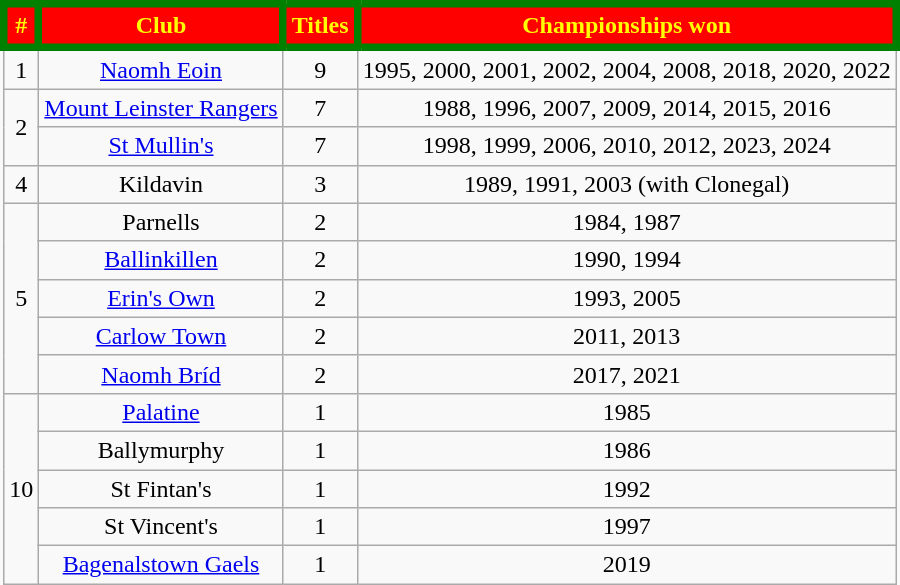<table class="wikitable sortable" style="text-align:center">
<tr>
<th style="background:red;color: yellow;border:5px solid green">#</th>
<th style="background:red;color: yellow;border:5px solid green">Club</th>
<th style="background:red;color: yellow;border:5px solid green">Titles</th>
<th style="background:red;color: yellow;border:5px solid green">Championships won</th>
</tr>
<tr>
<td>1</td>
<td><a href='#'>Naomh Eoin</a></td>
<td>9</td>
<td>1995, 2000, 2001, 2002, 2004, 2008, 2018, 2020, 2022</td>
</tr>
<tr>
<td rowspan=2>2</td>
<td><a href='#'>Mount Leinster Rangers</a></td>
<td>7</td>
<td>1988, 1996, 2007, 2009, 2014, 2015, 2016</td>
</tr>
<tr>
<td><a href='#'>St Mullin's</a></td>
<td>7</td>
<td>1998, 1999, 2006, 2010, 2012, 2023, 2024</td>
</tr>
<tr>
<td>4</td>
<td>Kildavin</td>
<td>3</td>
<td>1989, 1991, 2003 (with Clonegal)</td>
</tr>
<tr>
<td rowspan=5>5</td>
<td>Parnells</td>
<td>2</td>
<td>1984, 1987</td>
</tr>
<tr>
<td><a href='#'>Ballinkillen</a></td>
<td>2</td>
<td>1990, 1994</td>
</tr>
<tr>
<td><a href='#'>Erin's Own</a></td>
<td>2</td>
<td>1993, 2005</td>
</tr>
<tr>
<td><a href='#'>Carlow Town</a></td>
<td>2</td>
<td>2011, 2013</td>
</tr>
<tr>
<td><a href='#'>Naomh Bríd</a></td>
<td>2</td>
<td>2017, 2021</td>
</tr>
<tr>
<td rowspan=5>10</td>
<td><a href='#'>Palatine</a></td>
<td>1</td>
<td>1985</td>
</tr>
<tr>
<td>Ballymurphy</td>
<td>1</td>
<td>1986</td>
</tr>
<tr>
<td>St Fintan's</td>
<td>1</td>
<td>1992</td>
</tr>
<tr>
<td>St Vincent's</td>
<td>1</td>
<td>1997</td>
</tr>
<tr>
<td><a href='#'>Bagenalstown Gaels</a></td>
<td>1</td>
<td>2019</td>
</tr>
</table>
